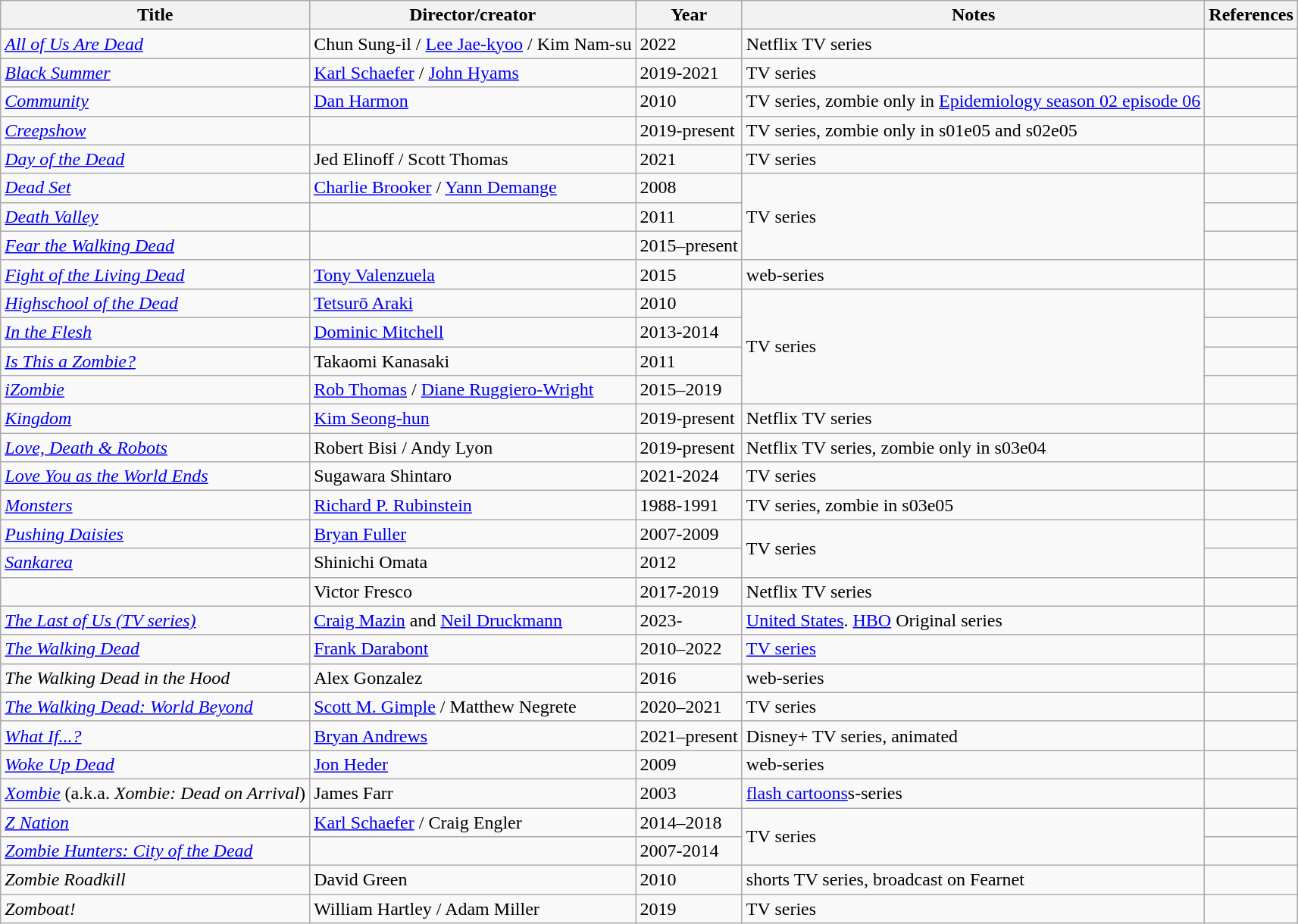<table class="wikitable sortable">
<tr>
<th>Title</th>
<th>Director/creator</th>
<th>Year</th>
<th>Notes</th>
<th>References</th>
</tr>
<tr>
<td><em><a href='#'>All of Us Are Dead</a></em></td>
<td>Chun Sung-il / <a href='#'>Lee Jae-kyoo</a> / Kim Nam-su</td>
<td>2022</td>
<td>Netflix TV series</td>
<td></td>
</tr>
<tr>
<td><em><a href='#'>Black Summer</a></em></td>
<td><a href='#'>Karl Schaefer</a> / <a href='#'>John Hyams</a></td>
<td>2019-2021</td>
<td>TV series</td>
<td></td>
</tr>
<tr>
<td><em><a href='#'>Community</a></em></td>
<td><a href='#'>Dan Harmon</a></td>
<td>2010</td>
<td>TV series, zombie only in <a href='#'>Epidemiology  season 02 episode 06</a></td>
<td></td>
</tr>
<tr>
<td><em><a href='#'>Creepshow</a></em></td>
<td></td>
<td>2019-present</td>
<td>TV series, zombie only in s01e05 and s02e05</td>
<td></td>
</tr>
<tr>
<td><em><a href='#'>Day of the Dead</a></em></td>
<td>Jed Elinoff / Scott Thomas</td>
<td>2021</td>
<td>TV series</td>
<td></td>
</tr>
<tr>
<td><em><a href='#'>Dead Set</a></em></td>
<td><a href='#'>Charlie Brooker</a> / <a href='#'>Yann Demange</a></td>
<td>2008</td>
<td rowspan="3">TV series</td>
<td></td>
</tr>
<tr>
<td><em><a href='#'>Death Valley</a></em></td>
<td></td>
<td>2011</td>
<td></td>
</tr>
<tr>
<td><em><a href='#'>Fear the Walking Dead</a></em></td>
<td></td>
<td>2015–present</td>
<td></td>
</tr>
<tr>
<td><em><a href='#'>Fight of the Living Dead</a></em></td>
<td><a href='#'>Tony Valenzuela</a></td>
<td>2015</td>
<td>web-series</td>
<td></td>
</tr>
<tr>
<td><em><a href='#'>Highschool of the Dead</a></em></td>
<td><a href='#'>Tetsurō Araki</a></td>
<td>2010</td>
<td rowspan="4">TV series</td>
<td></td>
</tr>
<tr>
<td><em><a href='#'>In the Flesh</a></em></td>
<td><a href='#'>Dominic Mitchell</a></td>
<td>2013-2014</td>
<td></td>
</tr>
<tr>
<td><em><a href='#'>Is This a Zombie?</a></em></td>
<td>Takaomi Kanasaki</td>
<td>2011</td>
<td></td>
</tr>
<tr>
<td><em><a href='#'>iZombie</a></em></td>
<td><a href='#'>Rob Thomas</a> / <a href='#'>Diane Ruggiero-Wright</a></td>
<td>2015–2019</td>
<td></td>
</tr>
<tr>
<td><em><a href='#'>Kingdom</a></em></td>
<td><a href='#'>Kim Seong-hun</a></td>
<td>2019-present</td>
<td>Netflix TV series</td>
<td></td>
</tr>
<tr>
<td><em><a href='#'>Love, Death & Robots</a></em></td>
<td>Robert Bisi / Andy Lyon</td>
<td>2019-present</td>
<td>Netflix TV series, zombie only in s03e04</td>
<td></td>
</tr>
<tr>
<td><em><a href='#'>Love You as the World Ends</a></em></td>
<td>Sugawara Shintaro</td>
<td>2021-2024</td>
<td>TV series</td>
<td></td>
</tr>
<tr>
<td><em><a href='#'>Monsters</a></em></td>
<td><a href='#'>Richard P. Rubinstein</a></td>
<td>1988-1991</td>
<td>TV series, zombie in s03e05</td>
<td></td>
</tr>
<tr>
<td><em><a href='#'>Pushing Daisies</a></em></td>
<td><a href='#'>Bryan Fuller</a></td>
<td>2007-2009</td>
<td rowspan="2">TV series</td>
<td></td>
</tr>
<tr>
<td><em><a href='#'>Sankarea</a></em></td>
<td>Shinichi Omata</td>
<td>2012</td>
<td></td>
</tr>
<tr>
<td><em></em></td>
<td>Victor Fresco</td>
<td>2017-2019</td>
<td>Netflix TV series</td>
<td></td>
</tr>
<tr>
<td><em><a href='#'>The Last of Us (TV series)</a></em></td>
<td><a href='#'>Craig Mazin</a> and <a href='#'>Neil Druckmann</a></td>
<td>2023-</td>
<td><a href='#'>United States</a>. <a href='#'>HBO</a> Original series</td>
<td></td>
</tr>
<tr>
<td><em><a href='#'>The Walking Dead</a></em></td>
<td><a href='#'>Frank Darabont</a></td>
<td>2010–2022</td>
<td><a href='#'>TV series</a></td>
<td></td>
</tr>
<tr>
<td><em>The Walking Dead in the Hood</em></td>
<td>Alex Gonzalez</td>
<td>2016</td>
<td>web-series</td>
<td></td>
</tr>
<tr>
<td><em><a href='#'>The Walking Dead: World Beyond</a></em></td>
<td><a href='#'>Scott M. Gimple</a> / Matthew Negrete</td>
<td>2020–2021</td>
<td>TV series</td>
<td></td>
</tr>
<tr>
<td><em><a href='#'>What If...?</a></em></td>
<td><a href='#'>Bryan Andrews</a></td>
<td>2021–present</td>
<td>Disney+ TV series, animated</td>
<td></td>
</tr>
<tr>
<td><em><a href='#'>Woke Up Dead</a></em></td>
<td><a href='#'>Jon Heder</a></td>
<td>2009</td>
<td>web-series</td>
<td></td>
</tr>
<tr>
<td><em><a href='#'>Xombie</a></em> (a.k.a. <em>Xombie: Dead on Arrival</em>)</td>
<td>James Farr</td>
<td>2003</td>
<td><a href='#'>flash cartoons</a>s-series</td>
<td></td>
</tr>
<tr>
<td><em><a href='#'>Z Nation</a></em></td>
<td><a href='#'>Karl Schaefer</a> / Craig Engler</td>
<td>2014–2018</td>
<td rowspan="2">TV series</td>
<td></td>
</tr>
<tr>
<td><em><a href='#'>Zombie Hunters: City of the Dead</a></em></td>
<td></td>
<td>2007-2014</td>
<td></td>
</tr>
<tr>
<td><em>Zombie Roadkill</em></td>
<td>David Green</td>
<td>2010</td>
<td>shorts TV series, broadcast on Fearnet</td>
<td></td>
</tr>
<tr>
<td><em>Zomboat!</em></td>
<td>William Hartley / Adam Miller</td>
<td>2019</td>
<td>TV series</td>
<td></td>
</tr>
</table>
